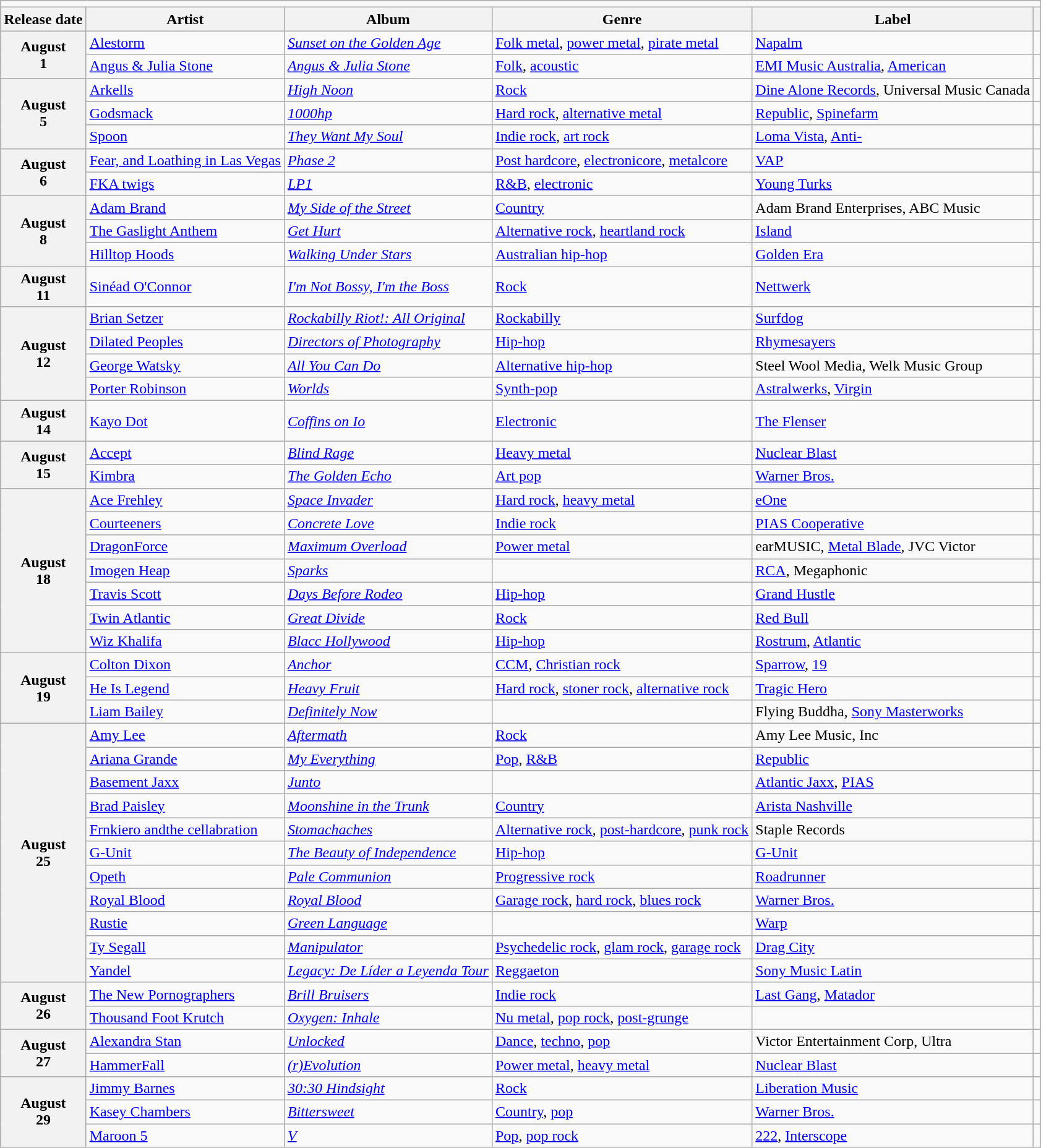<table class="wikitable plainrowheaders">
<tr>
<td colspan="6" style="text-align:center;"></td>
</tr>
<tr>
<th scope="col">Release date</th>
<th scope="col">Artist</th>
<th scope="col">Album</th>
<th scope="col">Genre</th>
<th scope="col">Label</th>
<th scope="col"></th>
</tr>
<tr>
<th scope="row" rowspan="2" style="text-align:center;">August<br>1</th>
<td><a href='#'>Alestorm</a></td>
<td><em><a href='#'>Sunset on the Golden Age</a></em></td>
<td><a href='#'>Folk metal</a>, <a href='#'>power metal</a>, <a href='#'>pirate metal</a></td>
<td><a href='#'>Napalm</a></td>
<td></td>
</tr>
<tr>
<td><a href='#'>Angus & Julia Stone</a></td>
<td><em><a href='#'>Angus & Julia Stone</a></em></td>
<td><a href='#'>Folk</a>, <a href='#'>acoustic</a></td>
<td><a href='#'>EMI Music Australia</a>, <a href='#'>American</a></td>
<td></td>
</tr>
<tr>
<th scope="row" rowspan="3" style="text-align:center;">August<br>5</th>
<td><a href='#'>Arkells</a></td>
<td><em><a href='#'>High Noon</a></em></td>
<td><a href='#'>Rock</a></td>
<td><a href='#'>Dine Alone Records</a>, Universal Music Canada</td>
<td></td>
</tr>
<tr>
<td><a href='#'>Godsmack</a></td>
<td><em><a href='#'>1000hp</a></em></td>
<td><a href='#'>Hard rock</a>, <a href='#'>alternative metal</a></td>
<td><a href='#'>Republic</a>, <a href='#'>Spinefarm</a></td>
<td></td>
</tr>
<tr>
<td><a href='#'>Spoon</a></td>
<td><em><a href='#'>They Want My Soul</a></em></td>
<td><a href='#'>Indie rock</a>, <a href='#'>art rock</a></td>
<td><a href='#'>Loma Vista</a>, <a href='#'>Anti-</a></td>
<td></td>
</tr>
<tr>
<th scope="row" rowspan="2" style="text-align:center;">August<br>6</th>
<td><a href='#'>Fear, and Loathing in Las Vegas</a></td>
<td><em><a href='#'>Phase 2</a></em></td>
<td><a href='#'>Post hardcore</a>, <a href='#'>electronicore</a>, <a href='#'>metalcore</a></td>
<td><a href='#'>VAP</a></td>
<td></td>
</tr>
<tr>
<td><a href='#'>FKA twigs</a></td>
<td><em><a href='#'>LP1</a></em></td>
<td><a href='#'>R&B</a>, <a href='#'>electronic</a></td>
<td><a href='#'>Young Turks</a></td>
<td></td>
</tr>
<tr>
<th scope="row" rowspan="3" style="text-align:center;">August<br>8</th>
<td><a href='#'>Adam Brand</a></td>
<td><em><a href='#'>My Side of the Street</a></em></td>
<td><a href='#'>Country</a></td>
<td>Adam Brand Enterprises, ABC Music</td>
<td></td>
</tr>
<tr>
<td><a href='#'>The Gaslight Anthem</a></td>
<td><em><a href='#'>Get Hurt</a></em></td>
<td><a href='#'>Alternative rock</a>, <a href='#'>heartland rock</a></td>
<td><a href='#'>Island</a></td>
<td></td>
</tr>
<tr>
<td><a href='#'>Hilltop Hoods</a></td>
<td><em><a href='#'>Walking Under Stars</a></em></td>
<td><a href='#'>Australian hip-hop</a></td>
<td><a href='#'>Golden Era</a></td>
<td></td>
</tr>
<tr>
<th scope="row" style="text-align:center;">August<br>11</th>
<td><a href='#'>Sinéad O'Connor</a></td>
<td><em><a href='#'>I'm Not Bossy, I'm the Boss</a></em></td>
<td><a href='#'>Rock</a></td>
<td><a href='#'>Nettwerk</a></td>
<td></td>
</tr>
<tr>
<th scope="row" rowspan="4" style="text-align:center;">August<br>12</th>
<td><a href='#'>Brian Setzer</a></td>
<td><em><a href='#'>Rockabilly Riot!: All Original</a></em></td>
<td><a href='#'>Rockabilly</a></td>
<td><a href='#'>Surfdog</a></td>
<td></td>
</tr>
<tr>
<td><a href='#'>Dilated Peoples</a></td>
<td><em><a href='#'>Directors of Photography</a></em></td>
<td><a href='#'>Hip-hop</a></td>
<td><a href='#'>Rhymesayers</a></td>
<td></td>
</tr>
<tr>
<td><a href='#'>George Watsky</a></td>
<td><em><a href='#'>All You Can Do</a></em></td>
<td><a href='#'>Alternative hip-hop</a></td>
<td>Steel Wool Media, Welk Music Group</td>
<td></td>
</tr>
<tr>
<td><a href='#'>Porter Robinson</a></td>
<td><em><a href='#'>Worlds</a></em></td>
<td><a href='#'>Synth-pop</a></td>
<td><a href='#'>Astralwerks</a>, <a href='#'>Virgin</a></td>
<td></td>
</tr>
<tr>
<th scope="row" style="text-align:center;">August<br>14</th>
<td><a href='#'>Kayo Dot</a></td>
<td><em><a href='#'>Coffins on Io</a></em></td>
<td><a href='#'>Electronic</a></td>
<td><a href='#'>The Flenser</a></td>
<td></td>
</tr>
<tr>
<th scope="row" rowspan="2" style="text-align:center;">August<br>15</th>
<td><a href='#'>Accept</a></td>
<td><em><a href='#'>Blind Rage</a></em></td>
<td><a href='#'>Heavy metal</a></td>
<td><a href='#'>Nuclear Blast</a></td>
<td></td>
</tr>
<tr>
<td><a href='#'>Kimbra</a></td>
<td><em><a href='#'>The Golden Echo</a></em></td>
<td><a href='#'>Art pop</a></td>
<td><a href='#'>Warner Bros.</a></td>
<td></td>
</tr>
<tr>
<th scope="row" rowspan="7" style="text-align:center;">August<br>18</th>
<td><a href='#'>Ace Frehley</a></td>
<td><em><a href='#'>Space Invader</a></em></td>
<td><a href='#'>Hard rock</a>, <a href='#'>heavy metal</a></td>
<td><a href='#'>eOne</a></td>
<td></td>
</tr>
<tr>
<td><a href='#'>Courteeners</a></td>
<td><em><a href='#'>Concrete Love</a></em></td>
<td><a href='#'>Indie rock</a></td>
<td><a href='#'>PIAS Cooperative</a></td>
<td></td>
</tr>
<tr>
<td><a href='#'>DragonForce</a></td>
<td><em><a href='#'>Maximum Overload</a></em></td>
<td><a href='#'>Power metal</a></td>
<td>earMUSIC, <a href='#'>Metal Blade</a>, JVC Victor</td>
<td></td>
</tr>
<tr>
<td><a href='#'>Imogen Heap</a></td>
<td><em><a href='#'>Sparks</a></em></td>
<td></td>
<td><a href='#'>RCA</a>, Megaphonic</td>
<td></td>
</tr>
<tr>
<td><a href='#'>Travis Scott</a></td>
<td><em><a href='#'>Days Before Rodeo</a></em></td>
<td><a href='#'>Hip-hop</a></td>
<td><a href='#'>Grand Hustle</a></td>
<td></td>
</tr>
<tr>
<td><a href='#'>Twin Atlantic</a></td>
<td><em><a href='#'>Great Divide</a></em></td>
<td><a href='#'>Rock</a></td>
<td><a href='#'>Red Bull</a></td>
<td></td>
</tr>
<tr>
<td><a href='#'>Wiz Khalifa</a></td>
<td><em><a href='#'>Blacc Hollywood</a></em></td>
<td><a href='#'>Hip-hop</a></td>
<td><a href='#'>Rostrum</a>, <a href='#'>Atlantic</a></td>
<td></td>
</tr>
<tr>
<th scope="row" rowspan="3" style="text-align:center;">August<br>19</th>
<td><a href='#'>Colton Dixon</a></td>
<td><em><a href='#'>Anchor</a></em></td>
<td><a href='#'>CCM</a>, <a href='#'>Christian rock</a></td>
<td><a href='#'>Sparrow</a>, <a href='#'>19</a></td>
<td></td>
</tr>
<tr>
<td><a href='#'>He Is Legend</a></td>
<td><em><a href='#'>Heavy Fruit</a></em></td>
<td><a href='#'>Hard rock</a>, <a href='#'>stoner rock</a>, <a href='#'>alternative rock</a></td>
<td><a href='#'>Tragic Hero</a></td>
<td></td>
</tr>
<tr>
<td><a href='#'>Liam Bailey</a></td>
<td><em><a href='#'>Definitely Now</a></em></td>
<td></td>
<td>Flying Buddha, <a href='#'>Sony Masterworks</a></td>
<td></td>
</tr>
<tr>
<th scope="row" rowspan="11" style="text-align:center;">August<br>25</th>
<td><a href='#'>Amy Lee</a></td>
<td><em><a href='#'>Aftermath</a></em></td>
<td><a href='#'>Rock</a></td>
<td>Amy Lee Music, Inc</td>
<td></td>
</tr>
<tr>
<td><a href='#'>Ariana Grande</a></td>
<td><em><a href='#'>My Everything</a></em></td>
<td><a href='#'>Pop</a>, <a href='#'>R&B</a></td>
<td><a href='#'>Republic</a></td>
<td></td>
</tr>
<tr>
<td><a href='#'>Basement Jaxx</a></td>
<td><em><a href='#'>Junto</a></em></td>
<td></td>
<td><a href='#'>Atlantic Jaxx</a>, <a href='#'>PIAS</a></td>
<td></td>
</tr>
<tr>
<td><a href='#'>Brad Paisley</a></td>
<td><em><a href='#'>Moonshine in the Trunk</a></em></td>
<td><a href='#'>Country</a></td>
<td><a href='#'>Arista Nashville</a></td>
<td></td>
</tr>
<tr>
<td><a href='#'>Frnkiero andthe cellabration</a></td>
<td><em><a href='#'>Stomachaches</a></em></td>
<td><a href='#'>Alternative rock</a>, <a href='#'>post-hardcore</a>, <a href='#'>punk rock</a></td>
<td>Staple Records</td>
<td></td>
</tr>
<tr>
<td><a href='#'>G-Unit</a></td>
<td><em><a href='#'>The Beauty of Independence</a></em></td>
<td><a href='#'>Hip-hop</a></td>
<td><a href='#'>G-Unit</a></td>
<td></td>
</tr>
<tr>
<td><a href='#'>Opeth</a></td>
<td><em><a href='#'>Pale Communion</a></em></td>
<td><a href='#'>Progressive rock</a></td>
<td><a href='#'>Roadrunner</a></td>
<td></td>
</tr>
<tr>
<td><a href='#'>Royal Blood</a></td>
<td><em><a href='#'>Royal Blood</a></em></td>
<td><a href='#'>Garage rock</a>, <a href='#'>hard rock</a>, <a href='#'>blues rock</a></td>
<td><a href='#'>Warner Bros.</a></td>
<td></td>
</tr>
<tr>
<td><a href='#'>Rustie</a></td>
<td><em><a href='#'>Green Language</a></em></td>
<td></td>
<td><a href='#'>Warp</a></td>
<td></td>
</tr>
<tr>
<td><a href='#'>Ty Segall</a></td>
<td><em><a href='#'>Manipulator</a></em></td>
<td><a href='#'>Psychedelic rock</a>, <a href='#'>glam rock</a>, <a href='#'>garage rock</a></td>
<td><a href='#'>Drag City</a></td>
<td></td>
</tr>
<tr>
<td><a href='#'>Yandel</a></td>
<td><em><a href='#'>Legacy: De Líder a Leyenda Tour</a></em></td>
<td><a href='#'>Reggaeton</a></td>
<td><a href='#'>Sony Music Latin</a></td>
<td></td>
</tr>
<tr>
<th scope="row" rowspan="2" style="text-align:center;">August<br>26</th>
<td><a href='#'>The New Pornographers</a></td>
<td><em><a href='#'>Brill Bruisers</a></em></td>
<td><a href='#'>Indie rock</a></td>
<td><a href='#'>Last Gang</a>, <a href='#'>Matador</a></td>
<td></td>
</tr>
<tr>
<td><a href='#'>Thousand Foot Krutch</a></td>
<td><em><a href='#'>Oxygen: Inhale</a></em></td>
<td><a href='#'>Nu metal</a>, <a href='#'>pop rock</a>, <a href='#'>post-grunge</a></td>
<td></td>
<td></td>
</tr>
<tr>
<th scope="row" rowspan="2" style="text-align:center;">August<br>27</th>
<td><a href='#'>Alexandra Stan</a></td>
<td><em><a href='#'>Unlocked</a></em></td>
<td><a href='#'>Dance</a>, <a href='#'>techno</a>, <a href='#'>pop</a></td>
<td>Victor Entertainment Corp, Ultra</td>
<td></td>
</tr>
<tr>
<td><a href='#'>HammerFall</a></td>
<td><em><a href='#'>(r)Evolution</a></em></td>
<td><a href='#'>Power metal</a>, <a href='#'>heavy metal</a></td>
<td><a href='#'>Nuclear Blast</a></td>
<td></td>
</tr>
<tr>
<th scope="row" rowspan="3" style="text-align:center;">August<br>29</th>
<td><a href='#'>Jimmy Barnes</a></td>
<td><em><a href='#'>30:30 Hindsight</a></em></td>
<td><a href='#'>Rock</a></td>
<td><a href='#'>Liberation Music</a></td>
<td></td>
</tr>
<tr>
<td><a href='#'>Kasey Chambers</a></td>
<td><em><a href='#'>Bittersweet</a></em></td>
<td><a href='#'>Country</a>, <a href='#'>pop</a></td>
<td><a href='#'>Warner Bros.</a></td>
<td></td>
</tr>
<tr>
<td><a href='#'>Maroon 5</a></td>
<td><em><a href='#'>V</a></em></td>
<td><a href='#'>Pop</a>, <a href='#'>pop rock</a></td>
<td><a href='#'>222</a>, <a href='#'>Interscope</a></td>
<td></td>
</tr>
</table>
